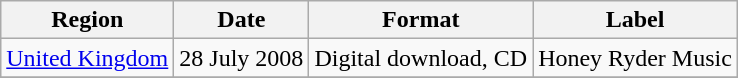<table class=wikitable>
<tr>
<th>Region</th>
<th>Date</th>
<th>Format</th>
<th>Label</th>
</tr>
<tr>
<td><a href='#'>United Kingdom</a></td>
<td>28 July 2008</td>
<td>Digital download, CD</td>
<td>Honey Ryder Music</td>
</tr>
<tr>
</tr>
</table>
